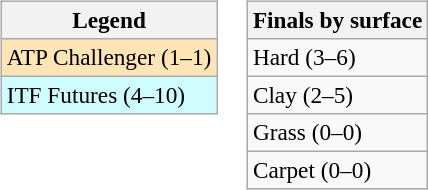<table>
<tr valign=top>
<td><br><table class=wikitable style=font-size:97%>
<tr>
<th>Legend</th>
</tr>
<tr bgcolor=moccasin>
<td>ATP Challenger (1–1)</td>
</tr>
<tr bgcolor=cffcff>
<td>ITF Futures (4–10)</td>
</tr>
</table>
</td>
<td><br><table class=wikitable style=font-size:97%>
<tr>
<th>Finals by surface</th>
</tr>
<tr>
<td>Hard (3–6)</td>
</tr>
<tr>
<td>Clay (2–5)</td>
</tr>
<tr>
<td>Grass (0–0)</td>
</tr>
<tr>
<td>Carpet (0–0)</td>
</tr>
</table>
</td>
</tr>
</table>
